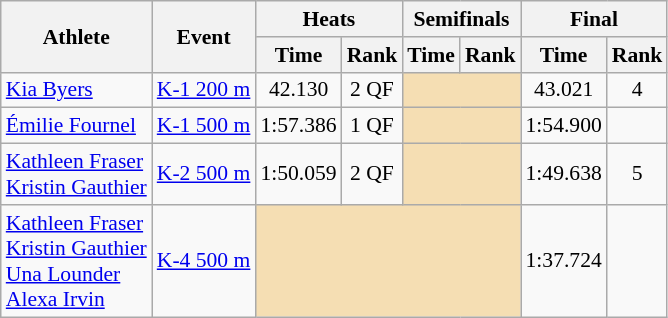<table class="wikitable" style="font-size:90%">
<tr>
<th rowspan="2">Athlete</th>
<th rowspan="2">Event</th>
<th colspan="2">Heats</th>
<th colspan="2">Semifinals</th>
<th colspan="2">Final</th>
</tr>
<tr>
<th>Time</th>
<th>Rank</th>
<th>Time</th>
<th>Rank</th>
<th>Time</th>
<th>Rank</th>
</tr>
<tr>
<td><a href='#'>Kia Byers</a></td>
<td><a href='#'>K-1 200 m</a></td>
<td align=center>42.130</td>
<td align=center>2 QF</td>
<td colspan=2 bgcolor=wheat></td>
<td align=center>43.021</td>
<td align=center>4</td>
</tr>
<tr>
<td><a href='#'>Émilie Fournel</a></td>
<td><a href='#'>K-1 500 m</a></td>
<td align=center>1:57.386</td>
<td align=center>1 QF</td>
<td colspan=2 bgcolor=wheat></td>
<td align=center>1:54.900</td>
<td align=center></td>
</tr>
<tr>
<td><a href='#'>Kathleen Fraser</a><br><a href='#'>Kristin Gauthier</a></td>
<td><a href='#'>K-2 500 m</a></td>
<td align=center>1:50.059</td>
<td align=center>2 QF</td>
<td colspan=2 bgcolor=wheat></td>
<td align=center>1:49.638</td>
<td align=center>5</td>
</tr>
<tr>
<td><a href='#'>Kathleen Fraser</a><br><a href='#'>Kristin Gauthier</a><br><a href='#'>Una Lounder</a><br><a href='#'>Alexa Irvin</a></td>
<td><a href='#'>K-4 500 m</a></td>
<td colspan=4 bgcolor=wheat></td>
<td align=center>1:37.724</td>
<td align=center></td>
</tr>
</table>
